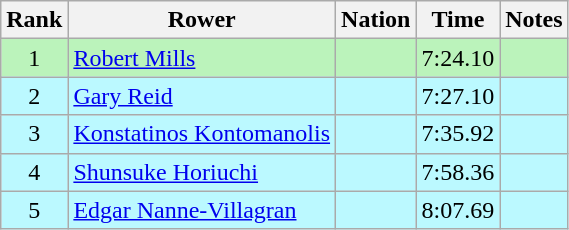<table class="wikitable sortable" style="text-align:center">
<tr>
<th>Rank</th>
<th>Rower</th>
<th>Nation</th>
<th>Time</th>
<th>Notes</th>
</tr>
<tr bgcolor=bbf3bb>
<td>1</td>
<td align=left><a href='#'>Robert Mills</a></td>
<td align=left></td>
<td>7:24.10</td>
<td></td>
</tr>
<tr bgcolor=bbf9ff>
<td>2</td>
<td align=left><a href='#'>Gary Reid</a></td>
<td align=left></td>
<td>7:27.10</td>
<td></td>
</tr>
<tr bgcolor=bbf9ff>
<td>3</td>
<td align=left><a href='#'>Konstatinos Kontomanolis</a></td>
<td align=left></td>
<td>7:35.92</td>
<td></td>
</tr>
<tr bgcolor=bbf9ff>
<td>4</td>
<td align=left><a href='#'>Shunsuke Horiuchi</a></td>
<td align=left></td>
<td>7:58.36</td>
<td></td>
</tr>
<tr bgcolor=bbf9ff>
<td>5</td>
<td align=left><a href='#'>Edgar Nanne-Villagran</a></td>
<td align=left></td>
<td>8:07.69</td>
<td></td>
</tr>
</table>
